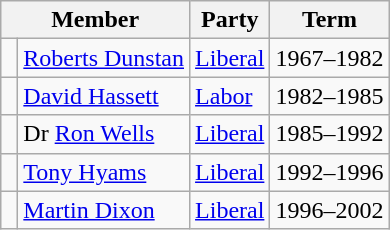<table class="wikitable">
<tr>
<th colspan="2">Member</th>
<th>Party</th>
<th>Term</th>
</tr>
<tr>
<td> </td>
<td><a href='#'>Roberts Dunstan</a></td>
<td><a href='#'>Liberal</a></td>
<td>1967–1982</td>
</tr>
<tr>
<td> </td>
<td><a href='#'>David Hassett</a></td>
<td><a href='#'>Labor</a></td>
<td>1982–1985</td>
</tr>
<tr>
<td> </td>
<td>Dr <a href='#'>Ron Wells</a></td>
<td><a href='#'>Liberal</a></td>
<td>1985–1992</td>
</tr>
<tr>
<td> </td>
<td><a href='#'>Tony Hyams</a></td>
<td><a href='#'>Liberal</a></td>
<td>1992–1996</td>
</tr>
<tr>
<td> </td>
<td><a href='#'>Martin Dixon</a></td>
<td><a href='#'>Liberal</a></td>
<td>1996–2002</td>
</tr>
</table>
